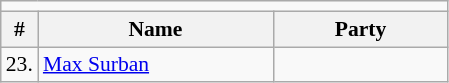<table class=wikitable style="font-size:90%">
<tr>
<td colspan=4 bgcolor=></td>
</tr>
<tr>
<th>#</th>
<th width=150px>Name</th>
<th colspan=2 width=110px>Party</th>
</tr>
<tr>
<td>23.</td>
<td><a href='#'>Max Surban</a></td>
<td></td>
</tr>
</table>
